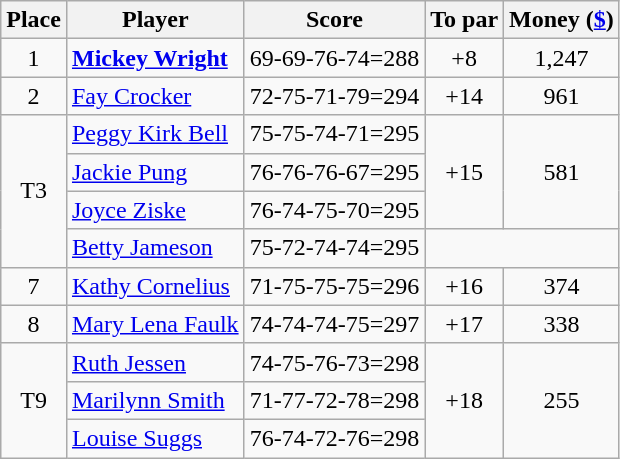<table class="wikitable">
<tr>
<th>Place</th>
<th>Player</th>
<th>Score</th>
<th>To par</th>
<th>Money (<a href='#'>$</a>)</th>
</tr>
<tr>
<td align=center>1</td>
<td> <strong><a href='#'>Mickey Wright</a></strong></td>
<td>69-69-76-74=288</td>
<td align=center>+8</td>
<td align=center>1,247</td>
</tr>
<tr>
<td align=center>2</td>
<td> <a href='#'>Fay Crocker</a></td>
<td>72-75-71-79=294</td>
<td align=center>+14</td>
<td align=center>961</td>
</tr>
<tr>
<td rowspan="4" align=center>T3</td>
<td> <a href='#'>Peggy Kirk Bell</a></td>
<td>75-75-74-71=295</td>
<td rowspan="3" align=center>+15</td>
<td rowspan="3" align=center>581</td>
</tr>
<tr>
<td> <a href='#'>Jackie Pung</a></td>
<td>76-76-76-67=295</td>
</tr>
<tr>
<td> <a href='#'>Joyce Ziske</a></td>
<td>76-74-75-70=295</td>
</tr>
<tr>
<td> <a href='#'>Betty Jameson</a></td>
<td>75-72-74-74=295</td>
</tr>
<tr>
<td align=center>7</td>
<td> <a href='#'>Kathy Cornelius</a></td>
<td>71-75-75-75=296</td>
<td align=center>+16</td>
<td align=center>374</td>
</tr>
<tr>
<td align=center>8</td>
<td> <a href='#'>Mary Lena Faulk</a></td>
<td>74-74-74-75=297</td>
<td align=center>+17</td>
<td align=center>338</td>
</tr>
<tr>
<td rowspan="3" align=center>T9</td>
<td> <a href='#'>Ruth Jessen</a></td>
<td>74-75-76-73=298</td>
<td rowspan="3" align=center>+18</td>
<td rowspan="3" align=center>255</td>
</tr>
<tr>
<td> <a href='#'>Marilynn Smith</a></td>
<td>71-77-72-78=298</td>
</tr>
<tr>
<td> <a href='#'>Louise Suggs</a></td>
<td>76-74-72-76=298</td>
</tr>
</table>
